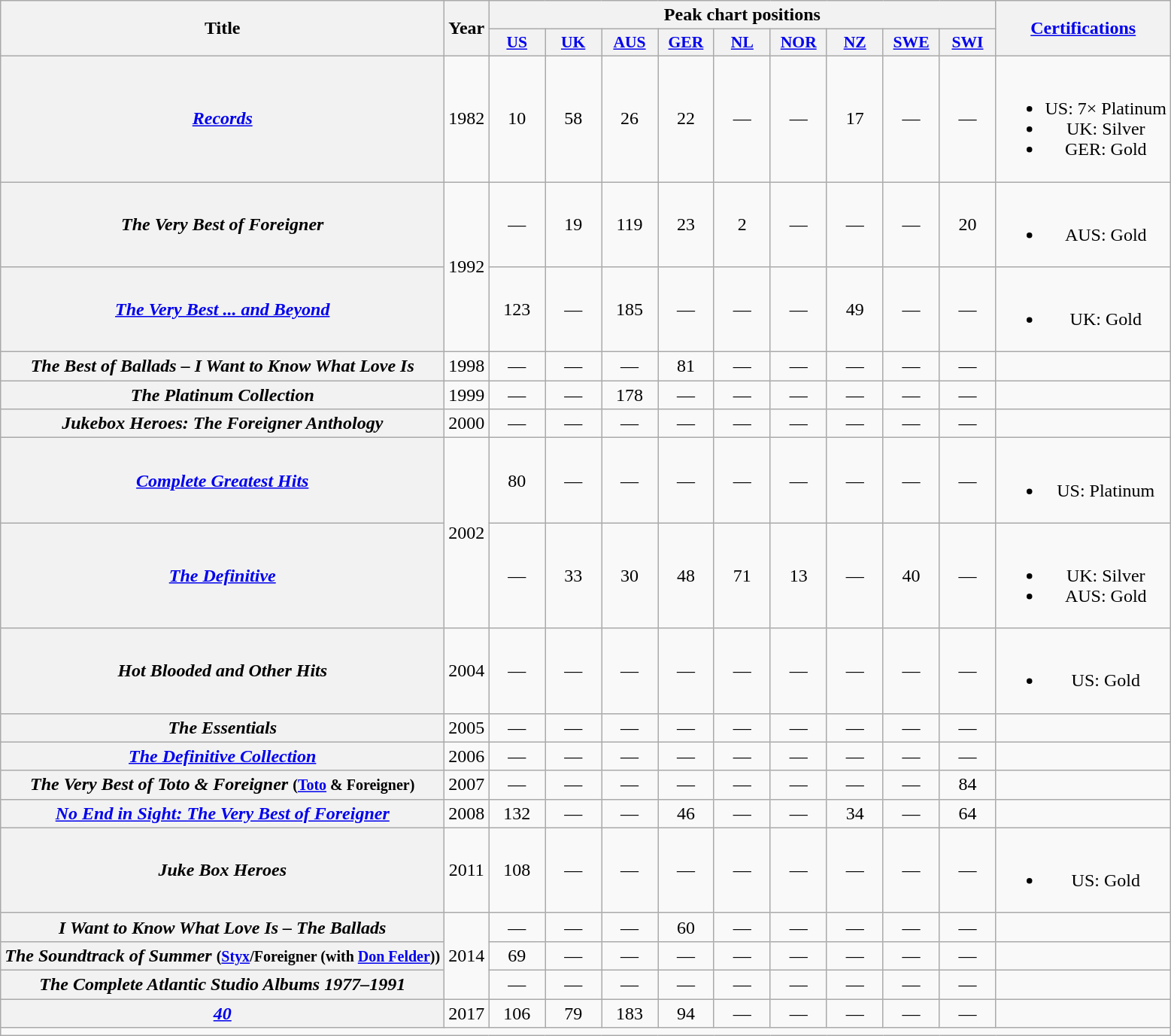<table class="wikitable plainrowheaders" style="text-align:center;">
<tr>
<th rowspan="2">Title</th>
<th rowspan="2">Year</th>
<th colspan="9">Peak chart positions</th>
<th rowspan="2"><a href='#'>Certifications</a></th>
</tr>
<tr>
<th scope="col" style="width:3em;font-size:90%;"><a href='#'>US</a><br></th>
<th scope="col" style="width:3em;font-size:90%;"><a href='#'>UK</a><br></th>
<th scope="col" style="width:3em;font-size:90%;"><a href='#'>AUS</a><br></th>
<th scope="col" style="width:3em;font-size:90%;"><a href='#'>GER</a><br></th>
<th scope="col" style="width:3em;font-size:90%;"><a href='#'>NL</a><br></th>
<th scope="col" style="width:3em;font-size:90%;"><a href='#'>NOR</a><br></th>
<th scope="col" style="width:3em;font-size:90%;"><a href='#'>NZ</a><br></th>
<th scope="col" style="width:3em;font-size:90%;"><a href='#'>SWE</a><br></th>
<th scope="col" style="width:3em;font-size:90%;"><a href='#'>SWI</a><br></th>
</tr>
<tr>
<th scope="row"><em><a href='#'>Records</a></em></th>
<td>1982</td>
<td>10</td>
<td>58</td>
<td>26</td>
<td>22</td>
<td>—</td>
<td>—</td>
<td>17</td>
<td>—</td>
<td>—</td>
<td><br><ul><li>US: 7× Platinum</li><li>UK: Silver</li><li>GER: Gold</li></ul></td>
</tr>
<tr>
<th scope="row"><em>The Very Best of Foreigner</em></th>
<td rowspan="2">1992</td>
<td>—</td>
<td>19</td>
<td>119</td>
<td>23</td>
<td>2</td>
<td>—</td>
<td>—</td>
<td>—</td>
<td>20</td>
<td><br><ul><li>AUS: Gold</li></ul></td>
</tr>
<tr>
<th scope="row"><em><a href='#'>The Very Best ... and Beyond</a></em></th>
<td>123</td>
<td>—</td>
<td>185</td>
<td>—</td>
<td>—</td>
<td>—</td>
<td>49</td>
<td>—</td>
<td>—</td>
<td><br><ul><li>UK: Gold</li></ul></td>
</tr>
<tr>
<th scope="row"><em>The Best of Ballads – I Want to Know What Love Is</em></th>
<td>1998</td>
<td>—</td>
<td>—</td>
<td>—</td>
<td>81</td>
<td>—</td>
<td>—</td>
<td>—</td>
<td>—</td>
<td>—</td>
<td></td>
</tr>
<tr>
<th scope="row"><em>The Platinum Collection</em></th>
<td>1999</td>
<td>—</td>
<td>—</td>
<td>178</td>
<td>—</td>
<td>—</td>
<td>—</td>
<td>—</td>
<td>—</td>
<td>—</td>
<td></td>
</tr>
<tr>
<th scope="row"><em>Jukebox Heroes: The Foreigner Anthology</em></th>
<td>2000</td>
<td>—</td>
<td>—</td>
<td>—</td>
<td>—</td>
<td>—</td>
<td>—</td>
<td>—</td>
<td>—</td>
<td>—</td>
<td></td>
</tr>
<tr>
<th scope="row"><em><a href='#'>Complete Greatest Hits</a></em></th>
<td rowspan="2">2002</td>
<td>80</td>
<td>—</td>
<td>—</td>
<td>—</td>
<td>—</td>
<td>—</td>
<td>—</td>
<td>—</td>
<td>—</td>
<td><br><ul><li>US: Platinum</li></ul></td>
</tr>
<tr>
<th scope="row"><em><a href='#'>The Definitive</a></em></th>
<td>—</td>
<td>33</td>
<td>30</td>
<td>48</td>
<td>71</td>
<td>13</td>
<td>—</td>
<td>40</td>
<td>—</td>
<td><br><ul><li>UK: Silver</li><li>AUS: Gold</li></ul></td>
</tr>
<tr>
<th scope="row"><em>Hot Blooded and Other Hits</em></th>
<td>2004</td>
<td>—</td>
<td>—</td>
<td>—</td>
<td>—</td>
<td>—</td>
<td>—</td>
<td>—</td>
<td>—</td>
<td>—</td>
<td><br><ul><li>US: Gold</li></ul></td>
</tr>
<tr>
<th scope="row"><em>The Essentials</em></th>
<td>2005</td>
<td>—</td>
<td>—</td>
<td>—</td>
<td>—</td>
<td>—</td>
<td>—</td>
<td>—</td>
<td>—</td>
<td>—</td>
<td></td>
</tr>
<tr>
<th scope="row"><em><a href='#'>The Definitive Collection</a></em></th>
<td rowspan="1">2006</td>
<td>—</td>
<td>—</td>
<td>—</td>
<td>—</td>
<td>—</td>
<td>—</td>
<td>—</td>
<td>—</td>
<td>—</td>
<td></td>
</tr>
<tr>
<th scope="row"><em>The Very Best of Toto & Foreigner</em> <small>(<a href='#'>Toto</a> & Foreigner)</small></th>
<td>2007</td>
<td>—</td>
<td>—</td>
<td>—</td>
<td>—</td>
<td>—</td>
<td>—</td>
<td>—</td>
<td>—</td>
<td>84</td>
<td></td>
</tr>
<tr>
<th scope="row"><em><a href='#'>No End in Sight: The Very Best of Foreigner</a></em></th>
<td>2008</td>
<td>132</td>
<td>—</td>
<td>—</td>
<td>46</td>
<td>—</td>
<td>—</td>
<td>34</td>
<td>—</td>
<td>64</td>
<td></td>
</tr>
<tr>
<th scope="row"><em>Juke Box Heroes</em></th>
<td rowspan="1">2011</td>
<td>108</td>
<td>—</td>
<td>—</td>
<td>—</td>
<td>—</td>
<td>—</td>
<td>—</td>
<td>—</td>
<td>—</td>
<td><br><ul><li>US: Gold</li></ul></td>
</tr>
<tr>
<th scope="row"><em>I Want to Know What Love Is – The Ballads</em></th>
<td rowspan="3">2014</td>
<td>—</td>
<td>—</td>
<td>—</td>
<td>60</td>
<td>—</td>
<td>—</td>
<td>—</td>
<td>—</td>
<td>—</td>
<td></td>
</tr>
<tr>
<th scope="row"><em>The Soundtrack of Summer</em> <small>(<a href='#'>Styx</a>/Foreigner (with <a href='#'>Don Felder</a>))</small></th>
<td>69</td>
<td>—</td>
<td>—</td>
<td>—</td>
<td>—</td>
<td>—</td>
<td>—</td>
<td>—</td>
<td>—</td>
<td></td>
</tr>
<tr>
<th scope="row"><em>The Complete Atlantic Studio Albums 1977–1991</em></th>
<td>—</td>
<td>—</td>
<td>—</td>
<td>—</td>
<td>—</td>
<td>—</td>
<td>—</td>
<td>—</td>
<td>—</td>
<td></td>
</tr>
<tr>
<th scope="row"><em><a href='#'>40</a></em></th>
<td>2017</td>
<td>106</td>
<td>79</td>
<td>183</td>
<td>94</td>
<td>—</td>
<td>—</td>
<td>—</td>
<td>—</td>
<td>—</td>
<td></td>
</tr>
<tr>
<td colspan="14"></td>
</tr>
</table>
